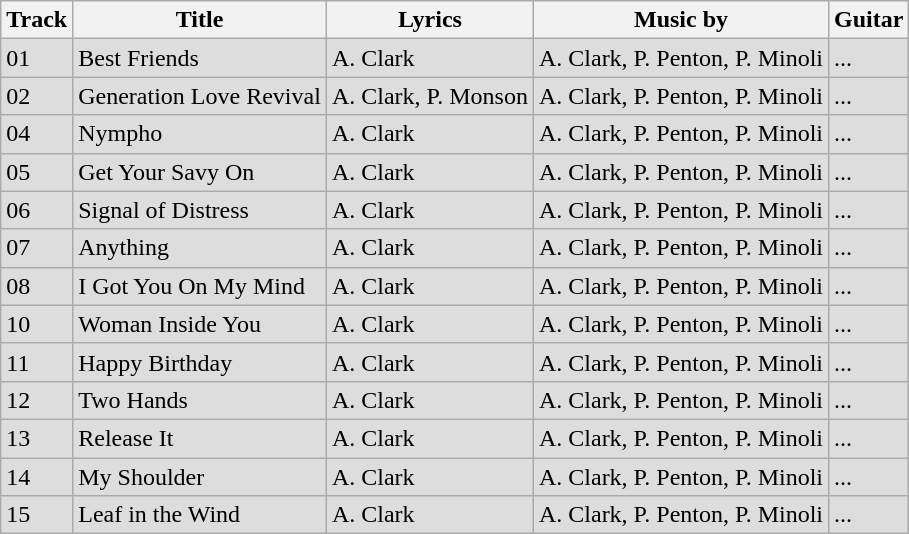<table class="wikitable sortable">
<tr>
<th>Track</th>
<th>Title</th>
<th>Lyrics</th>
<th>Music by</th>
<th>Guitar</th>
</tr>
<tr bgcolor=DDDDDD>
<td>01</td>
<td>Best Friends</td>
<td>A. Clark</td>
<td>A. Clark, P. Penton, P. Minoli</td>
<td>...</td>
</tr>
<tr bgcolor=DDDDDD>
<td>02</td>
<td>Generation Love Revival</td>
<td>A. Clark, P. Monson</td>
<td>A. Clark, P. Penton, P. Minoli</td>
<td>...</td>
</tr>
<tr bgcolor=DDDDDD>
<td>04</td>
<td>Nympho</td>
<td>A. Clark</td>
<td>A. Clark, P. Penton, P. Minoli</td>
<td>...</td>
</tr>
<tr bgcolor=DDDDDD>
<td>05</td>
<td>Get Your Savy On</td>
<td>A. Clark</td>
<td>A. Clark, P. Penton, P. Minoli</td>
<td>...</td>
</tr>
<tr bgcolor=DDDDDD>
<td>06</td>
<td>Signal of Distress</td>
<td>A. Clark</td>
<td>A. Clark, P. Penton, P. Minoli</td>
<td>...</td>
</tr>
<tr bgcolor=DDDDDD>
<td>07</td>
<td>Anything</td>
<td>A. Clark</td>
<td>A. Clark, P. Penton, P. Minoli</td>
<td>...</td>
</tr>
<tr bgcolor=DDDDDD>
<td>08</td>
<td>I Got You On My Mind</td>
<td>A. Clark</td>
<td>A. Clark, P. Penton, P. Minoli</td>
<td>...</td>
</tr>
<tr bgcolor=DDDDDD>
<td>10</td>
<td>Woman Inside You</td>
<td>A. Clark</td>
<td>A. Clark, P. Penton, P. Minoli</td>
<td>...</td>
</tr>
<tr bgcolor=DDDDDD>
<td>11</td>
<td>Happy Birthday</td>
<td>A. Clark</td>
<td>A. Clark, P. Penton, P. Minoli</td>
<td>...</td>
</tr>
<tr bgcolor=DDDDDD>
<td>12</td>
<td>Two Hands</td>
<td>A. Clark</td>
<td>A. Clark, P. Penton, P. Minoli</td>
<td>...</td>
</tr>
<tr bgcolor=DDDDDD>
<td>13</td>
<td>Release It</td>
<td>A. Clark</td>
<td>A. Clark, P. Penton, P. Minoli</td>
<td>...</td>
</tr>
<tr bgcolor=DDDDDD>
<td>14</td>
<td>My Shoulder</td>
<td>A. Clark</td>
<td>A. Clark, P. Penton, P. Minoli</td>
<td>...</td>
</tr>
<tr bgcolor=DDDDDD>
<td>15</td>
<td>Leaf in the Wind</td>
<td>A. Clark</td>
<td>A. Clark, P. Penton, P. Minoli</td>
<td>...</td>
</tr>
</table>
